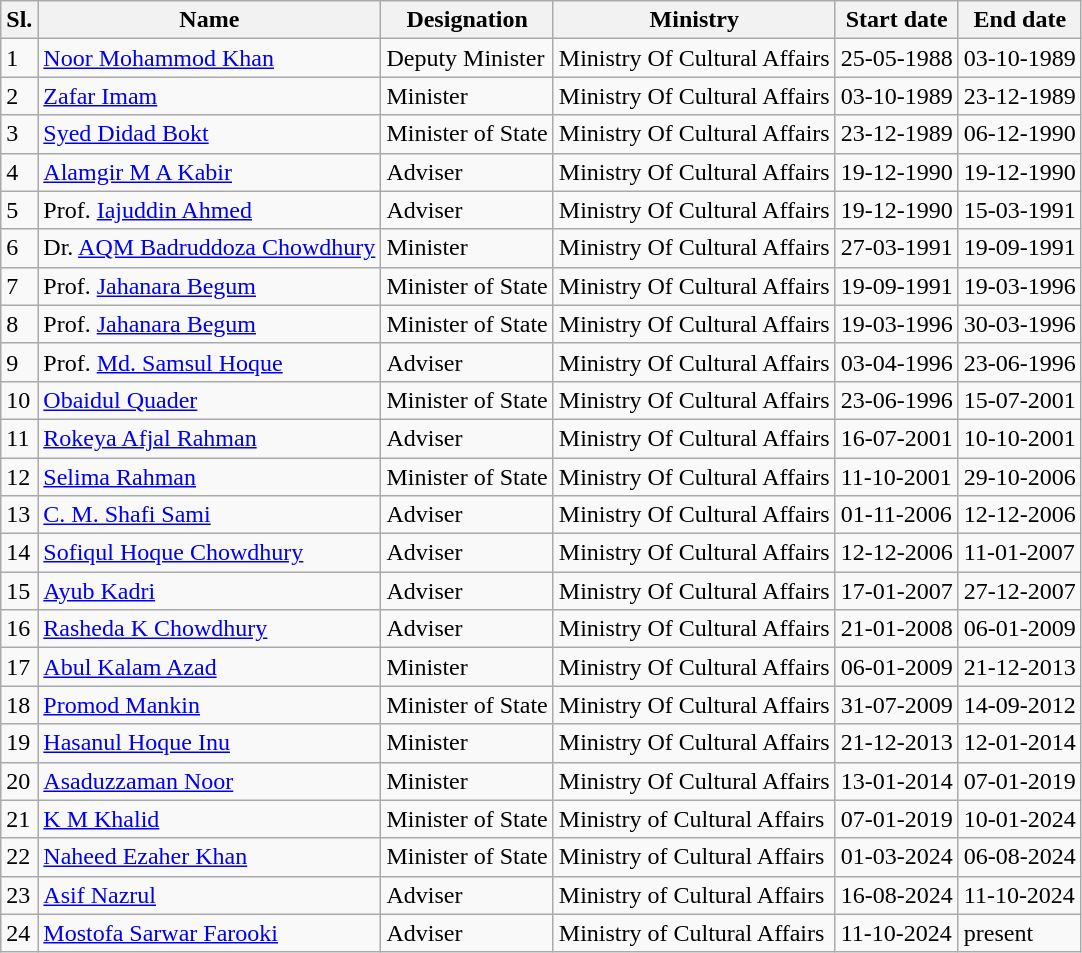<table class="wikitable" |->
<tr>
<th>Sl.</th>
<th>Name</th>
<th>Designation</th>
<th>Ministry</th>
<th>Start date</th>
<th>End date</th>
</tr>
<tr>
<td>1</td>
<td><a href='#'>Noor Mohammod Khan</a></td>
<td>Deputy Minister</td>
<td>Ministry Of Cultural Affairs</td>
<td>25-05-1988</td>
<td>03-10-1989</td>
</tr>
<tr>
<td>2</td>
<td><a href='#'>Zafar Imam</a></td>
<td>Minister</td>
<td>Ministry Of Cultural Affairs</td>
<td>03-10-1989</td>
<td>23-12-1989</td>
</tr>
<tr>
<td>3</td>
<td><a href='#'>Syed Didad Bokt</a></td>
<td>Minister of State</td>
<td>Ministry Of Cultural Affairs</td>
<td>23-12-1989</td>
<td>06-12-1990</td>
</tr>
<tr>
<td>4</td>
<td><a href='#'>Alamgir M A Kabir</a></td>
<td>Adviser</td>
<td>Ministry Of Cultural Affairs</td>
<td>19-12-1990</td>
<td>19-12-1990</td>
</tr>
<tr>
<td>5</td>
<td>Prof. <a href='#'>Iajuddin Ahmed</a></td>
<td>Adviser</td>
<td>Ministry Of Cultural Affairs</td>
<td>19-12-1990</td>
<td>15-03-1991</td>
</tr>
<tr>
<td>6</td>
<td>Dr. <a href='#'>AQM Badruddoza Chowdhury</a></td>
<td>Minister</td>
<td>Ministry Of Cultural Affairs</td>
<td>27-03-1991</td>
<td>19-09-1991</td>
</tr>
<tr>
<td>7</td>
<td>Prof. <a href='#'>Jahanara Begum</a></td>
<td>Minister of State</td>
<td>Ministry Of Cultural Affairs</td>
<td>19-09-1991</td>
<td>19-03-1996</td>
</tr>
<tr>
<td>8</td>
<td>Prof. <a href='#'>Jahanara Begum</a></td>
<td>Minister of State</td>
<td>Ministry Of Cultural Affairs</td>
<td>19-03-1996</td>
<td>30-03-1996</td>
</tr>
<tr>
<td>9</td>
<td>Prof. <a href='#'>Md. Samsul Hoque</a></td>
<td>Adviser</td>
<td>Ministry Of Cultural Affairs</td>
<td>03-04-1996</td>
<td>23-06-1996</td>
</tr>
<tr>
<td>10</td>
<td><a href='#'>Obaidul Quader</a></td>
<td>Minister of State</td>
<td>Ministry Of Cultural Affairs</td>
<td>23-06-1996</td>
<td>15-07-2001</td>
</tr>
<tr>
<td>11</td>
<td><a href='#'>Rokeya Afjal Rahman</a></td>
<td>Adviser</td>
<td>Ministry Of Cultural Affairs</td>
<td>16-07-2001</td>
<td>10-10-2001</td>
</tr>
<tr>
<td>12</td>
<td><a href='#'>Selima Rahman</a></td>
<td>Minister of State</td>
<td>Ministry Of Cultural Affairs</td>
<td>11-10-2001</td>
<td>29-10-2006</td>
</tr>
<tr>
<td>13</td>
<td><a href='#'>C. M. Shafi Sami</a></td>
<td>Adviser</td>
<td>Ministry Of Cultural Affairs</td>
<td>01-11-2006</td>
<td>12-12-2006</td>
</tr>
<tr>
<td>14</td>
<td><a href='#'>Sofiqul Hoque Chowdhury</a></td>
<td>Adviser</td>
<td>Ministry Of Cultural Affairs</td>
<td>12-12-2006</td>
<td>11-01-2007</td>
</tr>
<tr>
<td>15</td>
<td><a href='#'>Ayub Kadri</a></td>
<td>Adviser</td>
<td>Ministry Of Cultural Affairs</td>
<td>17-01-2007</td>
<td>27-12-2007</td>
</tr>
<tr>
<td>16</td>
<td><a href='#'>Rasheda K Chowdhury</a></td>
<td>Adviser</td>
<td>Ministry Of Cultural Affairs</td>
<td>21-01-2008</td>
<td>06-01-2009</td>
</tr>
<tr>
<td>17</td>
<td><a href='#'>Abul Kalam Azad</a></td>
<td>Minister</td>
<td>Ministry Of Cultural Affairs</td>
<td>06-01-2009</td>
<td>21-12-2013</td>
</tr>
<tr>
<td>18</td>
<td><a href='#'>Promod Mankin</a></td>
<td>Minister of State</td>
<td>Ministry Of Cultural Affairs</td>
<td>31-07-2009</td>
<td>14-09-2012</td>
</tr>
<tr>
<td>19</td>
<td><a href='#'>Hasanul Hoque Inu</a></td>
<td>Minister</td>
<td>Ministry Of Cultural Affairs</td>
<td>21-12-2013</td>
<td>12-01-2014</td>
</tr>
<tr>
<td>20</td>
<td><a href='#'>Asaduzzaman Noor</a></td>
<td>Minister</td>
<td>Ministry Of Cultural Affairs</td>
<td>13-01-2014</td>
<td>07-01-2019</td>
</tr>
<tr>
<td>21</td>
<td><a href='#'>K M Khalid</a></td>
<td>Minister of State</td>
<td>Ministry of Cultural Affairs</td>
<td>07-01-2019</td>
<td>10-01-2024</td>
</tr>
<tr>
<td>22</td>
<td><a href='#'>Naheed Ezaher Khan</a></td>
<td>Minister of State</td>
<td>Ministry of Cultural Affairs</td>
<td>01-03-2024</td>
<td>06-08-2024</td>
</tr>
<tr>
<td>23</td>
<td><a href='#'>Asif Nazrul</a></td>
<td>Adviser</td>
<td>Ministry of Cultural Affairs</td>
<td>16-08-2024</td>
<td>11-10-2024</td>
</tr>
<tr>
<td>24</td>
<td><a href='#'>Mostofa Sarwar Farooki</a></td>
<td>Adviser</td>
<td>Ministry of Cultural Affairs</td>
<td>11-10-2024</td>
<td>present</td>
</tr>
</table>
